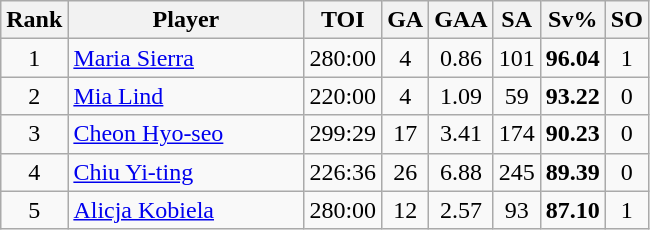<table class="wikitable sortable" style="text-align:center;">
<tr>
<th width=30>Rank</th>
<th width=150>Player</th>
<th width=20>TOI</th>
<th width=20>GA</th>
<th width=20>GAA</th>
<th width=20>SA</th>
<th width=20>Sv%</th>
<th width=20>SO</th>
</tr>
<tr>
<td>1</td>
<td align=left> <a href='#'>Maria Sierra</a></td>
<td>280:00</td>
<td>4</td>
<td>0.86</td>
<td>101</td>
<td><strong>96.04</strong></td>
<td>1</td>
</tr>
<tr>
<td>2</td>
<td align=left> <a href='#'>Mia Lind</a></td>
<td>220:00</td>
<td>4</td>
<td>1.09</td>
<td>59</td>
<td><strong>93.22</strong></td>
<td>0</td>
</tr>
<tr>
<td>3</td>
<td align=left> <a href='#'>Cheon Hyo-seo</a></td>
<td>299:29</td>
<td>17</td>
<td>3.41</td>
<td>174</td>
<td><strong>90.23</strong></td>
<td>0</td>
</tr>
<tr>
<td>4</td>
<td align=left> <a href='#'>Chiu Yi-ting</a></td>
<td>226:36</td>
<td>26</td>
<td>6.88</td>
<td>245</td>
<td><strong>89.39</strong></td>
<td>0</td>
</tr>
<tr>
<td>5</td>
<td align=left> <a href='#'>Alicja Kobiela</a></td>
<td>280:00</td>
<td>12</td>
<td>2.57</td>
<td>93</td>
<td><strong>87.10</strong></td>
<td>1</td>
</tr>
</table>
